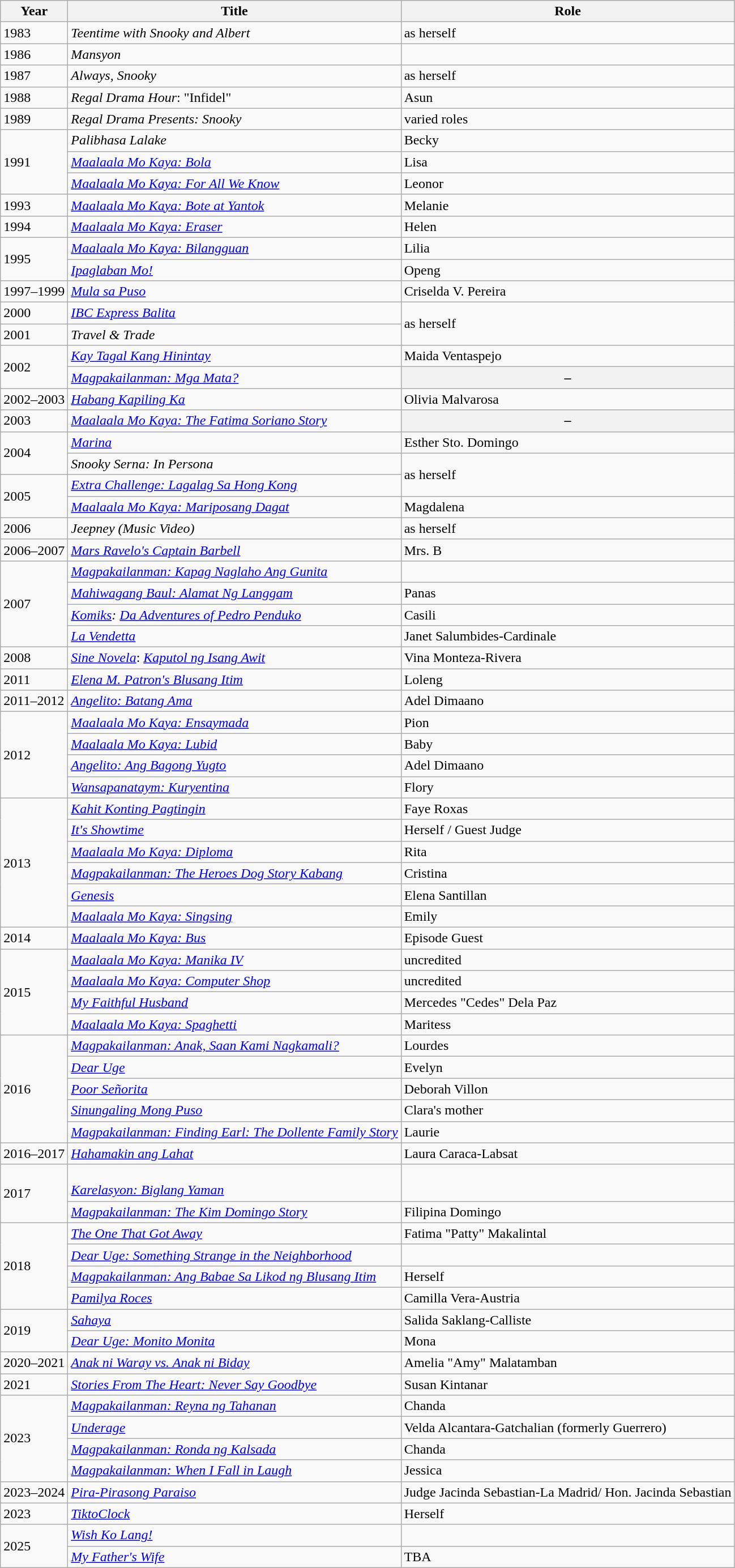<table class="wikitable sortable">
<tr>
<th scope="col">Year</th>
<th scope="col">Title</th>
<th scope="col">Role</th>
</tr>
<tr>
<td>1983</td>
<td><em>Teentime with Snooky and Albert</em></td>
<td>as herself</td>
</tr>
<tr>
<td>1986</td>
<td><em>Mansyon</em></td>
</tr>
<tr>
<td>1987</td>
<td><em>Always, Snooky</em></td>
<td>as herself</td>
</tr>
<tr>
<td>1988</td>
<td><em>Regal Drama Hour</em>: "Infidel"</td>
<td>Asun</td>
</tr>
<tr>
<td>1989</td>
<td><em>Regal Drama Presents: Snooky</em></td>
<td>varied roles</td>
</tr>
<tr>
<td rowspan="3">1991</td>
<td><em>Palibhasa Lalake</em></td>
<td>Becky</td>
</tr>
<tr>
<td><a href='#'><em>Maalaala Mo Kaya: Bola</em></a></td>
<td>Lisa</td>
</tr>
<tr>
<td><a href='#'><em>Maalaala Mo Kaya: For All We Know</em></a></td>
<td>Leonor</td>
</tr>
<tr>
<td>1993</td>
<td><a href='#'><em>Maalaala Mo Kaya: Bote at Yantok</em></a></td>
<td>Melanie</td>
</tr>
<tr>
<td>1994</td>
<td><a href='#'><em>Maalaala Mo Kaya: Eraser</em></a></td>
<td>Helen</td>
</tr>
<tr>
<td rowspan="2">1995</td>
<td><a href='#'><em>Maalaala Mo Kaya: Bilangguan</em></a></td>
<td>Lilia</td>
</tr>
<tr>
<td><em><a href='#'>Ipaglaban Mo!</a></em></td>
<td>Openg</td>
</tr>
<tr>
<td>1997–1999</td>
<td><em><a href='#'>Mula sa Puso</a></em></td>
<td>Criselda V. Pereira</td>
</tr>
<tr>
<td>2000</td>
<td><em><a href='#'>IBC Express Balita</a></em></td>
<td rowspan="2">as herself</td>
</tr>
<tr>
<td>2001</td>
<td><em>Travel & Trade</em></td>
</tr>
<tr>
<td rowspan="2">2002</td>
<td><em><a href='#'>Kay Tagal Kang Hinintay</a></em></td>
<td>Maida Ventaspejo</td>
</tr>
<tr>
<td><em><a href='#'>Magpakailanman: Mga Mata?</a></em></td>
<th>–</th>
</tr>
<tr>
<td>2002–2003</td>
<td><em><a href='#'>Habang Kapiling Ka</a></em></td>
<td>Olivia Malvarosa</td>
</tr>
<tr>
<td>2003</td>
<td><em><a href='#'>Maalaala Mo Kaya: The Fatima Soriano Story</a></em></td>
<th>–</th>
</tr>
<tr>
<td rowspan="2">2004</td>
<td><em><a href='#'>Marina</a></em></td>
<td>Esther Sto. Domingo</td>
</tr>
<tr>
<td><em>Snooky Serna: In Persona</em></td>
<td rowspan="2">as herself</td>
</tr>
<tr>
<td rowspan="2">2005</td>
<td><em><a href='#'>Extra Challenge: Lagalag Sa Hong Kong</a></em></td>
</tr>
<tr>
<td><em><a href='#'> Maalaala Mo Kaya: Mariposang Dagat</a></em></td>
<td>Magdalena</td>
</tr>
<tr>
<td>2006</td>
<td><em>Jeepney (Music Video)</em></td>
<td>as herself</td>
</tr>
<tr>
<td>2006–2007</td>
<td><em><a href='#'>Mars Ravelo's Captain Barbell</a></em></td>
<td>Mrs. B</td>
</tr>
<tr>
<td rowspan="4">2007</td>
<td><em><a href='#'>Magpakailanman: Kapag Naglaho Ang Gunita</a></em></td>
</tr>
<tr>
<td><em><a href='#'>Mahiwagang Baul: Alamat Ng Langgam</a></em></td>
<td>Panas</td>
</tr>
<tr>
<td><em><a href='#'>Komiks</a>: <a href='#'>Da Adventures of Pedro Penduko</a></em></td>
<td>Casili</td>
</tr>
<tr>
<td><em><a href='#'>La Vendetta</a></em></td>
<td>Janet Salumbides-Cardinale</td>
</tr>
<tr>
<td>2008</td>
<td><em><a href='#'>Sine Novela</a></em>: <em><a href='#'>Kaputol ng Isang Awit</a></em></td>
<td>Vina Monteza-Rivera</td>
</tr>
<tr>
<td>2011</td>
<td><em><a href='#'>Elena M. Patron's Blusang Itim</a></em></td>
<td>Loleng</td>
</tr>
<tr>
<td>2011–2012</td>
<td><em><a href='#'>Angelito: Batang Ama</a></em></td>
<td>Adel Dimaano</td>
</tr>
<tr>
<td rowspan="4">2012</td>
<td><em><a href='#'>Maalaala Mo Kaya: Ensaymada</a></em></td>
<td>Pion</td>
</tr>
<tr>
<td><em><a href='#'>Maalaala Mo Kaya: Lubid</a></em></td>
<td>Baby</td>
</tr>
<tr>
<td><em><a href='#'>Angelito: Ang Bagong Yugto</a></em></td>
<td>Adel Dimaano</td>
</tr>
<tr>
<td><em><a href='#'>Wansapanataym: Kuryentina</a></em></td>
<td>Flory</td>
</tr>
<tr>
<td rowspan="6">2013</td>
<td><em><a href='#'>Kahit Konting Pagtingin</a></em></td>
<td>Faye Roxas</td>
</tr>
<tr>
<td><em><a href='#'>It's Showtime</a></em></td>
<td>Herself / Guest Judge</td>
</tr>
<tr>
<td><em><a href='#'>Maalaala Mo Kaya: Diploma</a></em></td>
<td>Rita</td>
</tr>
<tr>
<td><em><a href='#'> Magpakailanman: The Heroes Dog Story Kabang</a></em></td>
<td>Cristina</td>
</tr>
<tr>
<td><em><a href='#'>Genesis</a></em></td>
<td>Elena Santillan</td>
</tr>
<tr>
<td><em><a href='#'>Maalaala Mo Kaya: Singsing</a></em></td>
<td>Emily</td>
</tr>
<tr>
<td>2014</td>
<td><em><a href='#'> Maalaala Mo Kaya: Bus</a></em></td>
<td>Episode Guest</td>
</tr>
<tr>
<td rowspan="4">2015</td>
<td><em><a href='#'>Maalaala Mo Kaya: Manika IV</a></em></td>
<td>uncredited</td>
</tr>
<tr>
<td><em><a href='#'>Maalaala Mo Kaya: Computer Shop</a></em></td>
<td>uncredited</td>
</tr>
<tr>
<td><em><a href='#'>My Faithful Husband</a></em></td>
<td>Mercedes "Cedes" Dela Paz</td>
</tr>
<tr>
<td><em><a href='#'>Maalaala Mo Kaya: Spaghetti</a></em></td>
<td>Maritess</td>
</tr>
<tr>
<td rowspan="5">2016</td>
<td><em><a href='#'>Magpakailanman: Anak, Saan Kami Nagkamali?</a></em></td>
<td>Lourdes</td>
</tr>
<tr>
<td><em><a href='#'>Dear Uge</a></em></td>
<td>Evelyn</td>
</tr>
<tr>
<td><em><a href='#'>Poor Señorita</a></em></td>
<td>Deborah Villon</td>
</tr>
<tr>
<td><em><a href='#'>Sinungaling Mong Puso</a></em></td>
<td>Clara's mother</td>
</tr>
<tr>
<td><em><a href='#'>Magpakailanman: Finding Earl: The Dollente Family Story</a></em></td>
<td>Laurie</td>
</tr>
<tr>
<td>2016–2017</td>
<td><em><a href='#'>Hahamakin ang Lahat</a></em></td>
<td>Laura Caraca-Labsat</td>
</tr>
<tr>
<td rowspan="2">2017</td>
<td><br><em><a href='#'>Karelasyon: Biglang Yaman</a></em></td>
</tr>
<tr>
<td><em><a href='#'>Magpakailanman: The Kim Domingo Story</a></em></td>
<td>Filipina Domingo</td>
</tr>
<tr>
<td rowspan="4">2018</td>
<td><em><a href='#'>The One That Got Away</a></em></td>
<td>Fatima "Patty" Makalintal</td>
</tr>
<tr>
<td><em> <a href='#'>Dear Uge: Something Strange in the Neighborhood</a></em></td>
<td></td>
</tr>
<tr>
<td><em><a href='#'>Magpakailanman: Ang Babae Sa Likod ng Blusang Itim</a></em></td>
<td>Herself</td>
</tr>
<tr>
<td><em><a href='#'>Pamilya Roces</a></em></td>
<td>Camilla Vera-Austria</td>
</tr>
<tr>
<td rowspan="2">2019</td>
<td><em><a href='#'>Sahaya</a></em></td>
<td>Salida Saklang-Calliste</td>
</tr>
<tr>
<td><em><a href='#'>Dear Uge: Monito Monita</a></em></td>
<td>Mona</td>
</tr>
<tr>
<td>2020–2021</td>
<td><em><a href='#'>Anak ni Waray vs. Anak ni Biday</a></em></td>
<td>Amelia "Amy" Malatamban</td>
</tr>
<tr>
<td>2021</td>
<td><em><a href='#'> Stories From The Heart: Never Say Goodbye</a></em></td>
<td>Susan Kintanar</td>
</tr>
<tr>
<td rowspan="4">2023</td>
<td><em><a href='#'>Magpakailanman: Reyna ng Tahanan</a></em></td>
<td>Chanda</td>
</tr>
<tr>
<td><em><a href='#'>Underage</a></em></td>
<td>Velda Alcantara-Gatchalian (formerly Guerrero)</td>
</tr>
<tr>
<td><em><a href='#'>Magpakailanman: Ronda ng Kalsada</a></em></td>
<td>Chanda</td>
</tr>
<tr>
<td><em><a href='#'>Magpakailanman: When I Fall in Laugh</a></em></td>
<td>Jessica</td>
</tr>
<tr>
<td>2023–2024</td>
<td><em><a href='#'>Pira-Pirasong Paraiso</a></em></td>
<td>Judge Jacinda Sebastian-La Madrid/ Hon. Jacinda Sebastian</td>
</tr>
<tr>
<td>2023</td>
<td><em><a href='#'>TiktoClock</a></em></td>
<td>Herself</td>
</tr>
<tr>
<td rowspan="2">2025</td>
<td><em><a href='#'>Wish Ko Lang!</a></em></td>
<td></td>
</tr>
<tr>
<td><em><a href='#'>My Father's Wife</a></em></td>
<td>TBA</td>
</tr>
</table>
